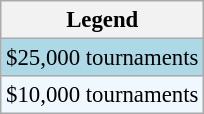<table class="wikitable" style="font-size:95%">
<tr>
<th>Legend</th>
</tr>
<tr style="background:lightblue;">
<td>$25,000 tournaments</td>
</tr>
<tr style="background:#f0f8ff;">
<td>$10,000 tournaments</td>
</tr>
</table>
